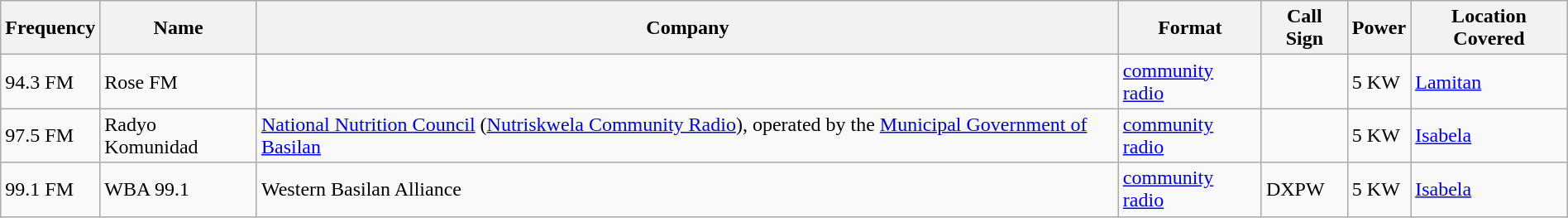<table class="sortable wikitable" style="width:100%">
<tr>
<th>Frequency</th>
<th>Name</th>
<th>Company</th>
<th>Format</th>
<th>Call Sign</th>
<th>Power</th>
<th>Location Covered</th>
</tr>
<tr>
<td>94.3 FM</td>
<td>Rose FM</td>
<td></td>
<td><a href='#'>community radio</a></td>
<td></td>
<td>5 KW</td>
<td><a href='#'>Lamitan</a></td>
</tr>
<tr>
<td>97.5 FM</td>
<td>Radyo Komunidad</td>
<td><a href='#'>National Nutrition Council</a> (<a href='#'>Nutriskwela Community Radio</a>), operated by the <a href='#'>Municipal Government of Basilan</a></td>
<td><a href='#'>community radio</a></td>
<td></td>
<td>5 KW</td>
<td><a href='#'>Isabela</a></td>
</tr>
<tr>
<td>99.1 FM</td>
<td>WBA 99.1</td>
<td>Western Basilan Alliance</td>
<td><a href='#'>community radio</a></td>
<td>DXPW</td>
<td>5 KW</td>
<td><a href='#'>Isabela</a></td>
</tr>
</table>
